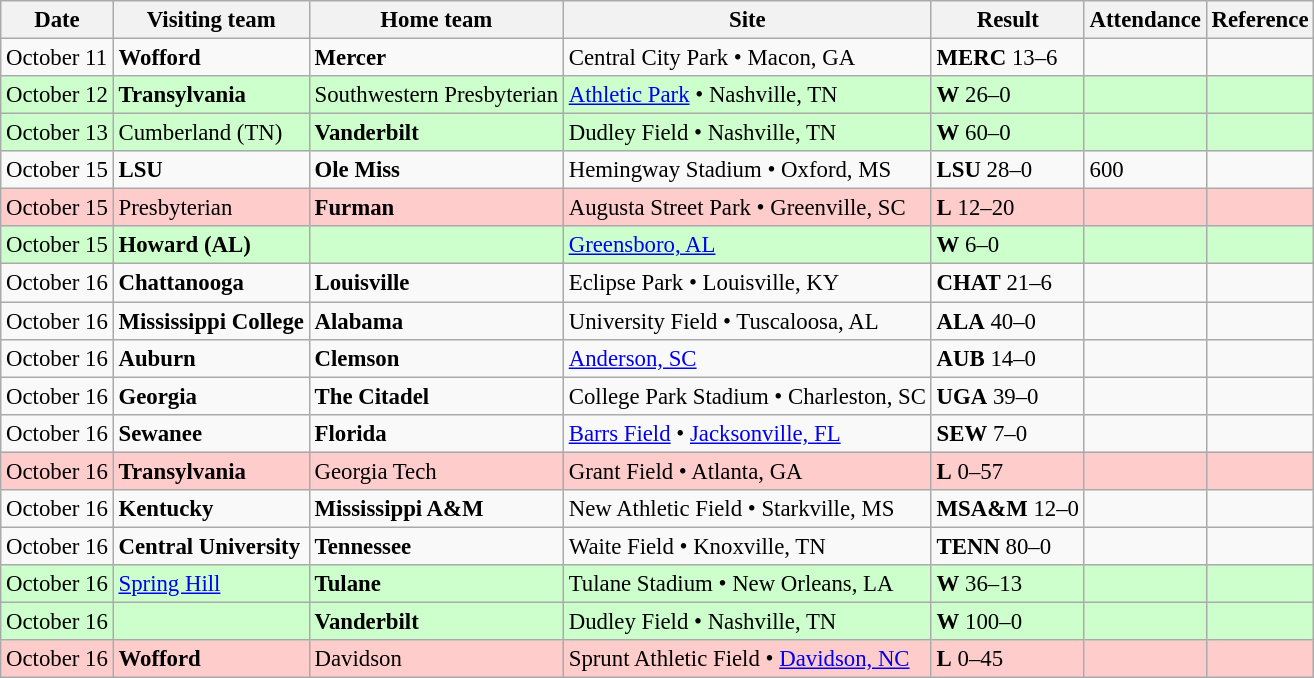<table class="wikitable" style="font-size:95%;">
<tr>
<th>Date</th>
<th>Visiting team</th>
<th>Home team</th>
<th>Site</th>
<th>Result</th>
<th>Attendance</th>
<th class="unsortable">Reference</th>
</tr>
<tr bgcolor=>
<td>October 11</td>
<td><strong>Wofford</strong></td>
<td><strong>Mercer</strong></td>
<td>Central City Park • Macon, GA</td>
<td><strong>MERC</strong> 13–6</td>
<td></td>
<td></td>
</tr>
<tr bgcolor=ccffcc>
<td>October 12</td>
<td><strong>Transylvania</strong></td>
<td>Southwestern Presbyterian</td>
<td><a href='#'>Athletic Park</a> • Nashville, TN</td>
<td><strong>W</strong> 26–0</td>
<td></td>
<td></td>
</tr>
<tr bgcolor=ccffcc>
<td>October 13</td>
<td>Cumberland (TN)</td>
<td><strong>Vanderbilt</strong></td>
<td>Dudley Field • Nashville, TN</td>
<td><strong>W</strong> 60–0</td>
<td></td>
<td></td>
</tr>
<tr bgcolor=>
<td>October 15</td>
<td><strong>LSU</strong></td>
<td><strong>Ole Miss</strong></td>
<td>Hemingway Stadium • Oxford, MS</td>
<td><strong>LSU</strong> 28–0</td>
<td>600</td>
<td></td>
</tr>
<tr bgcolor=ffcccc>
<td>October 15</td>
<td>Presbyterian</td>
<td><strong>Furman</strong></td>
<td>Augusta Street Park • Greenville, SC</td>
<td><strong>L</strong> 12–20</td>
<td></td>
<td></td>
</tr>
<tr bgcolor=ccffcc>
<td>October 15</td>
<td><strong>Howard (AL)</strong></td>
<td></td>
<td><a href='#'>Greensboro, AL</a></td>
<td><strong>W</strong> 6–0</td>
<td></td>
<td></td>
</tr>
<tr bgcolor=>
<td>October 16</td>
<td><strong>Chattanooga</strong></td>
<td><strong>Louisville</strong></td>
<td>Eclipse Park • Louisville, KY</td>
<td><strong>CHAT</strong> 21–6</td>
<td></td>
<td></td>
</tr>
<tr bgcolor=>
<td>October 16</td>
<td><strong>Mississippi College</strong></td>
<td><strong>Alabama</strong></td>
<td>University Field • Tuscaloosa, AL</td>
<td><strong>ALA</strong> 40–0</td>
<td></td>
<td></td>
</tr>
<tr bgcolor=>
<td>October 16</td>
<td><strong>Auburn</strong></td>
<td><strong>Clemson</strong></td>
<td><a href='#'>Anderson, SC</a></td>
<td><strong>AUB</strong> 14–0</td>
<td></td>
<td></td>
</tr>
<tr bgcolor=>
<td>October 16</td>
<td><strong>Georgia</strong></td>
<td><strong>The Citadel</strong></td>
<td>College Park Stadium • Charleston, SC</td>
<td><strong>UGA</strong> 39–0</td>
<td></td>
<td></td>
</tr>
<tr bgcolor=>
<td>October 16</td>
<td><strong>Sewanee</strong></td>
<td><strong>Florida</strong></td>
<td><a href='#'>Barrs Field</a> • <a href='#'>Jacksonville, FL</a></td>
<td><strong>SEW</strong> 7–0</td>
<td></td>
<td></td>
</tr>
<tr bgcolor=ffcccc>
<td>October 16</td>
<td><strong>Transylvania</strong></td>
<td>Georgia Tech</td>
<td>Grant Field • Atlanta, GA</td>
<td><strong>L</strong> 0–57</td>
<td></td>
<td></td>
</tr>
<tr bgcolor=>
<td>October 16</td>
<td><strong>Kentucky</strong></td>
<td><strong>Mississippi A&M</strong></td>
<td>New Athletic Field • Starkville, MS</td>
<td><strong>MSA&M</strong> 12–0</td>
<td></td>
<td></td>
</tr>
<tr bgcolor=>
<td>October 16</td>
<td><strong>Central University</strong></td>
<td><strong>Tennessee</strong></td>
<td>Waite Field • Knoxville, TN</td>
<td><strong>TENN</strong> 80–0</td>
<td></td>
<td></td>
</tr>
<tr bgcolor=ccffcc>
<td>October 16</td>
<td><a href='#'>Spring Hill</a></td>
<td><strong>Tulane</strong></td>
<td>Tulane Stadium • New Orleans, LA</td>
<td><strong>W</strong> 36–13</td>
<td></td>
<td></td>
</tr>
<tr bgcolor=ccffcc>
<td>October 16</td>
<td></td>
<td><strong>Vanderbilt</strong></td>
<td>Dudley Field • Nashville, TN</td>
<td><strong>W</strong> 100–0</td>
<td></td>
<td></td>
</tr>
<tr bgcolor=ffcccc>
<td>October 16</td>
<td><strong>Wofford</strong></td>
<td>Davidson</td>
<td>Sprunt Athletic Field • <a href='#'>Davidson, NC</a></td>
<td><strong>L</strong> 0–45</td>
<td></td>
<td></td>
</tr>
</table>
